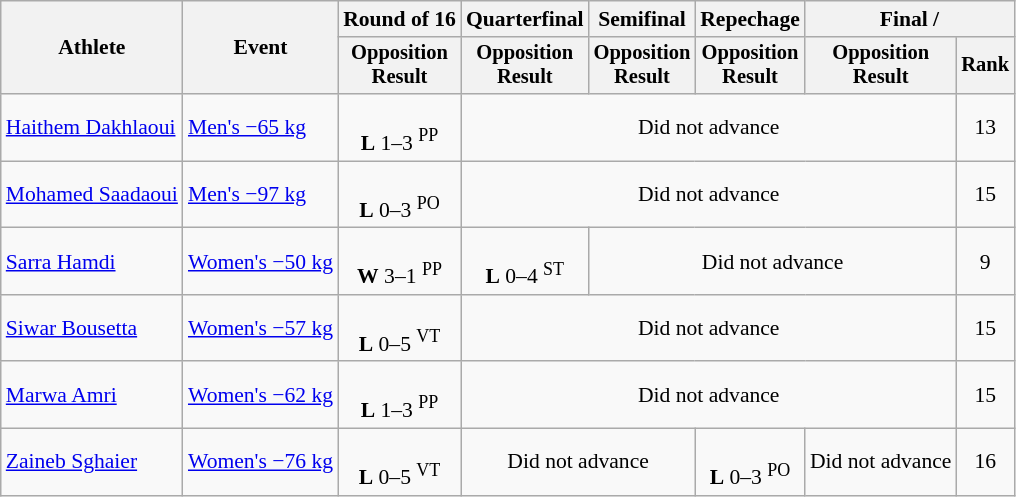<table class="wikitable" style="font-size:90%">
<tr>
<th rowspan=2>Athlete</th>
<th rowspan=2>Event</th>
<th>Round of 16</th>
<th>Quarterfinal</th>
<th>Semifinal</th>
<th>Repechage</th>
<th colspan=2>Final / </th>
</tr>
<tr style="font-size: 95%">
<th>Opposition<br>Result</th>
<th>Opposition<br>Result</th>
<th>Opposition<br>Result</th>
<th>Opposition<br>Result</th>
<th>Opposition<br>Result</th>
<th>Rank</th>
</tr>
<tr align=center>
<td align=left><a href='#'>Haithem Dakhlaoui</a></td>
<td align=left><a href='#'>Men's −65 kg</a></td>
<td><br><strong>L</strong> 1–3 <sup>PP</sup></td>
<td colspan=4>Did not advance</td>
<td>13</td>
</tr>
<tr align=center>
<td align=left><a href='#'>Mohamed Saadaoui</a></td>
<td align=left><a href='#'>Men's −97 kg</a></td>
<td><br><strong>L</strong> 0–3 <sup>PO</sup></td>
<td colspan=4>Did not advance</td>
<td>15</td>
</tr>
<tr align=center>
<td align=left><a href='#'>Sarra Hamdi</a></td>
<td align=left><a href='#'>Women's −50 kg</a></td>
<td><br><strong>W</strong> 3–1 <sup>PP</sup></td>
<td><br><strong>L</strong> 0–4 <sup>ST</sup></td>
<td colspan=3>Did not advance</td>
<td>9</td>
</tr>
<tr align=center>
<td align=left><a href='#'>Siwar Bousetta</a></td>
<td align=left><a href='#'>Women's −57 kg</a></td>
<td><br><strong>L</strong> 0–5 <sup>VT</sup></td>
<td colspan=4>Did not advance</td>
<td>15</td>
</tr>
<tr align=center>
<td align=left><a href='#'>Marwa Amri</a></td>
<td align=left><a href='#'>Women's −62 kg</a></td>
<td><br> <strong>L</strong> 1–3 <sup>PP</sup></td>
<td colspan=4>Did not advance</td>
<td>15</td>
</tr>
<tr align=center>
<td align=left><a href='#'>Zaineb Sghaier</a></td>
<td align=left><a href='#'>Women's −76 kg</a></td>
<td><br><strong>L</strong> 0–5 <sup>VT</sup></td>
<td colspan=2>Did not advance</td>
<td><br><strong>L</strong> 0–3 <sup>PO</sup></td>
<td>Did not advance</td>
<td>16</td>
</tr>
</table>
